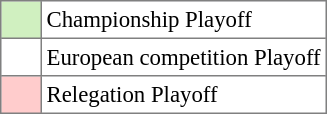<table bgcolor="#f7f8ff" cellpadding="3" cellspacing="0" border="1" style="font-size: 95%; border: gray solid 1px; border-collapse: collapse;text-align:center;">
<tr>
<td style="background: #D0F0C0;" width="20"></td>
<td bgcolor="#ffffff" align="left">Championship Playoff</td>
</tr>
<tr>
<td style="background: #FFFFFF;" width="20"></td>
<td bgcolor="#ffffff" align="left">European competition Playoff</td>
</tr>
<tr>
<td style="background: #FFCCCC;" width="20"></td>
<td bgcolor="#ffffff" align="left">Relegation Playoff</td>
</tr>
</table>
